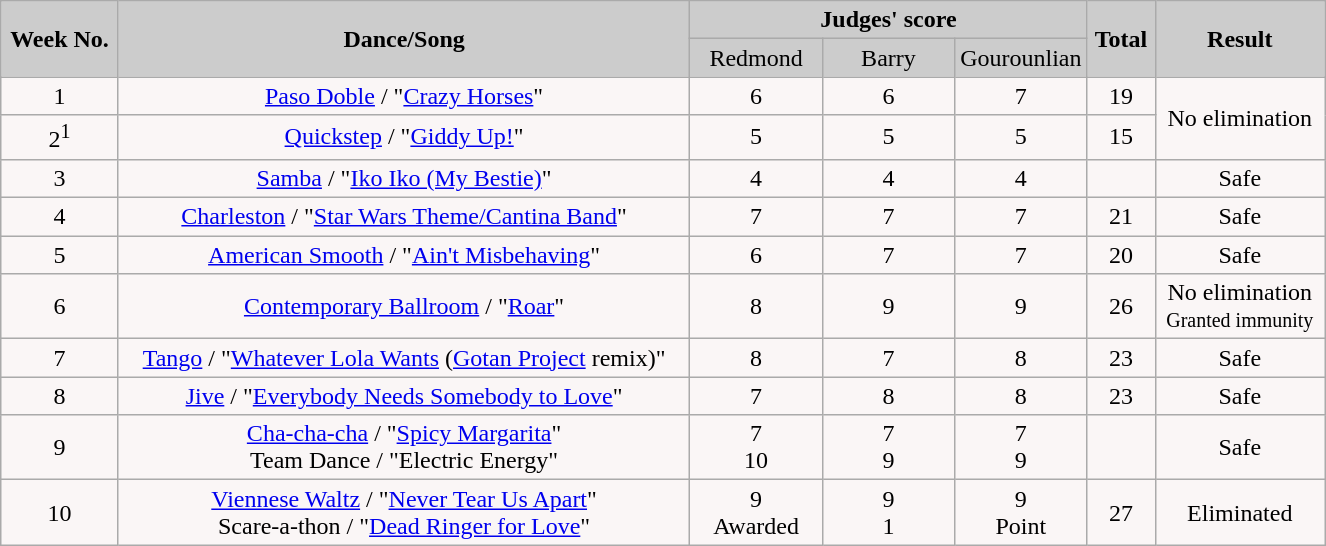<table class="wikitable collapsible">
<tr>
<th rowspan="2" style="background:#ccc; text-align:Center;"><strong>Week No.</strong></th>
<th rowspan="2" style="background:#ccc; text-align:Center;"><strong>Dance/Song</strong></th>
<th colspan="3" style="background:#ccc; text-align:Center;"><strong>Judges' score</strong></th>
<th rowspan="2" style="background:#ccc; text-align:Center;"><strong>Total</strong></th>
<th rowspan="2" style="background:#ccc; text-align:Center;"><strong>Result</strong></th>
</tr>
<tr style="text-align:center; background:#ccc;">
<td style="width:10%; ">Redmond</td>
<td style="width:10%; ">Barry</td>
<td style="width:10%; ">Gourounlian</td>
</tr>
<tr style="text-align:center; background:#faf6f6;">
<td>1</td>
<td><a href='#'>Paso Doble</a> / "<a href='#'>Crazy Horses</a>"</td>
<td>6</td>
<td>6</td>
<td>7</td>
<td>19</td>
<td rowspan="2">No elimination</td>
</tr>
<tr style="text-align:center; background:#faf6f6;">
<td>2<sup>1</sup></td>
<td><a href='#'>Quickstep</a> / "<a href='#'>Giddy Up!</a>"</td>
<td>5</td>
<td>5</td>
<td>5</td>
<td>15</td>
</tr>
<tr style="text-align:center; background:#faf6f6;">
<td>3</td>
<td><a href='#'>Samba</a> / "<a href='#'>Iko Iko (My Bestie)</a>"</td>
<td>4</td>
<td>4</td>
<td>4</td>
<td></td>
<td>Safe</td>
</tr>
<tr style="text-align:center; background:#faf6f6;">
<td>4</td>
<td><a href='#'>Charleston</a> / "<a href='#'>Star Wars Theme/Cantina Band</a>"</td>
<td>7</td>
<td>7</td>
<td>7</td>
<td>21</td>
<td>Safe</td>
</tr>
<tr style="text-align:center; background:#faf6f6;">
<td>5</td>
<td><a href='#'>American Smooth</a> / "<a href='#'>Ain't Misbehaving</a>"</td>
<td>6</td>
<td>7</td>
<td>7</td>
<td>20</td>
<td>Safe</td>
</tr>
<tr style="text-align:center; background:#faf6f6;">
<td>6</td>
<td><a href='#'>Contemporary Ballroom</a> / "<a href='#'>Roar</a>"</td>
<td>8</td>
<td>9</td>
<td>9</td>
<td>26</td>
<td>No elimination<br><small>Granted immunity</small><br></td>
</tr>
<tr style="text-align:center; background:#faf6f6;">
<td>7</td>
<td><a href='#'>Tango</a> / "<a href='#'>Whatever Lola Wants</a> (<a href='#'>Gotan Project</a> remix)"</td>
<td>8</td>
<td>7</td>
<td>8</td>
<td>23</td>
<td>Safe</td>
</tr>
<tr style="text-align:center; background:#faf6f6;">
<td>8</td>
<td><a href='#'>Jive</a> / "<a href='#'>Everybody Needs Somebody to Love</a>"</td>
<td>7</td>
<td>8</td>
<td>8</td>
<td>23</td>
<td>Safe</td>
</tr>
<tr style="text-align:center; background:#faf6f6;">
<td>9</td>
<td><a href='#'>Cha-cha-cha</a> / "<a href='#'>Spicy Margarita</a>"<br>Team Dance / "Electric Energy"</td>
<td>7<br>10</td>
<td>7<br>9</td>
<td>7<br>9</td>
<td><br></td>
<td>Safe</td>
</tr>
<tr style="text-align:center; background:#faf6f6;">
<td>10</td>
<td><a href='#'>Viennese Waltz</a> / "<a href='#'>Never Tear Us Apart</a>"<br>Scare-a-thon / "<a href='#'>Dead Ringer for Love</a>"</td>
<td>9<br>Awarded</td>
<td>9<br>1</td>
<td>9<br>Point</td>
<td>27<br></td>
<td>Eliminated</td>
</tr>
</table>
